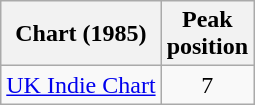<table class="wikitable sortable">
<tr>
<th>Chart (1985)</th>
<th>Peak<br>position</th>
</tr>
<tr>
<td><a href='#'>UK Indie Chart</a></td>
<td style="text-align:center;">7</td>
</tr>
</table>
